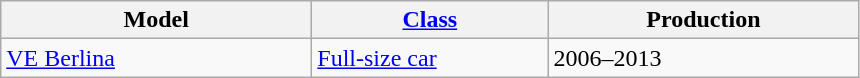<table class="wikitable">
<tr>
<th style="width:200px;">Model</th>
<th style="width:150px;"><a href='#'>Class</a></th>
<th style="width:200px;">Production</th>
</tr>
<tr>
<td valign="top"><a href='#'>VE Berlina</a></td>
<td valign="top"><a href='#'>Full-size car</a></td>
<td valign="top">2006–2013</td>
</tr>
</table>
